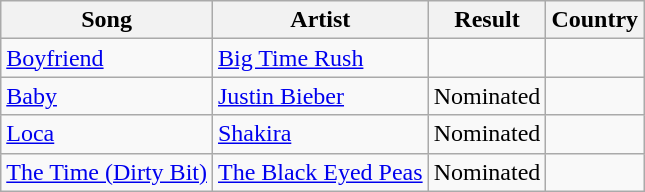<table class="wikitable">
<tr>
<th>Song</th>
<th>Artist</th>
<th>Result</th>
<th>Country</th>
</tr>
<tr>
<td><a href='#'>Boyfriend</a></td>
<td><a href='#'>Big Time Rush</a></td>
<td></td>
<td></td>
</tr>
<tr>
<td><a href='#'>Baby</a></td>
<td><a href='#'>Justin Bieber</a></td>
<td>Nominated</td>
<td></td>
</tr>
<tr>
<td><a href='#'>Loca</a></td>
<td><a href='#'>Shakira</a></td>
<td>Nominated</td>
<td></td>
</tr>
<tr>
<td><a href='#'>The Time (Dirty Bit)</a></td>
<td><a href='#'>The Black Eyed Peas</a></td>
<td>Nominated</td>
<td></td>
</tr>
</table>
